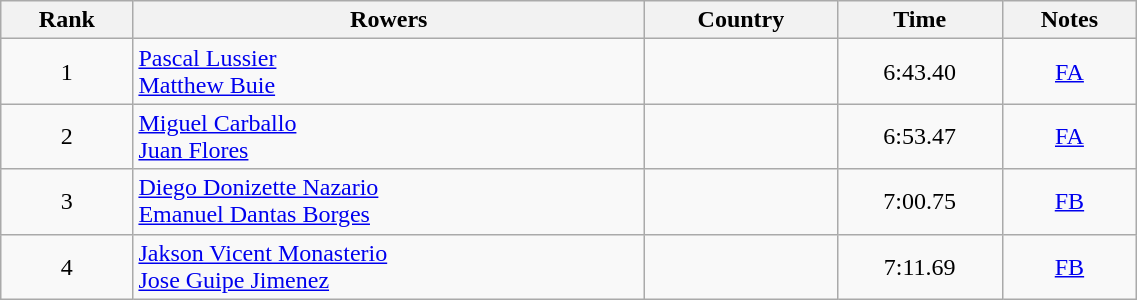<table class="wikitable" width=60% style="text-align:center">
<tr>
<th>Rank</th>
<th>Rowers</th>
<th>Country</th>
<th>Time</th>
<th>Notes</th>
</tr>
<tr>
<td>1</td>
<td align=left><a href='#'>Pascal Lussier</a><br><a href='#'>Matthew Buie</a></td>
<td align=left></td>
<td>6:43.40</td>
<td><a href='#'>FA</a></td>
</tr>
<tr>
<td>2</td>
<td align=left><a href='#'>Miguel Carballo</a><br><a href='#'>Juan Flores</a></td>
<td align=left></td>
<td>6:53.47</td>
<td><a href='#'>FA</a></td>
</tr>
<tr>
<td>3</td>
<td align=left><a href='#'>Diego Donizette Nazario</a><br><a href='#'>Emanuel Dantas Borges</a></td>
<td align=left></td>
<td>7:00.75</td>
<td><a href='#'>FB</a></td>
</tr>
<tr>
<td>4</td>
<td align=left><a href='#'>Jakson Vicent Monasterio</a><br><a href='#'>Jose Guipe Jimenez</a></td>
<td align=left></td>
<td>7:11.69</td>
<td><a href='#'>FB</a></td>
</tr>
</table>
